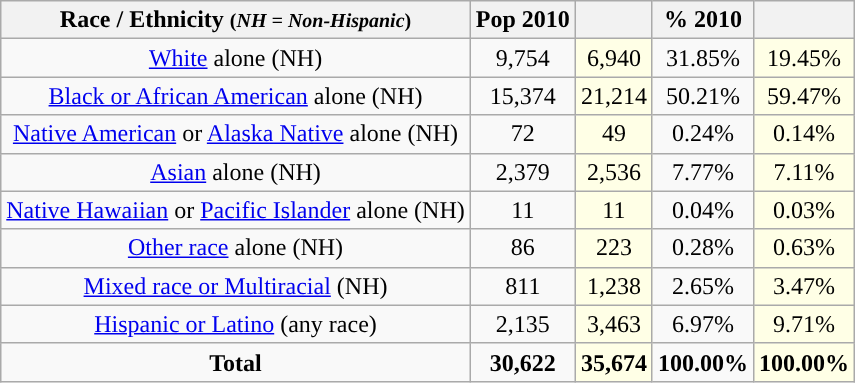<table class="wikitable" style="text-align:center;">
<tr>
<th>Race / Ethnicity <small>(<em>NH = Non-Hispanic</em>)</small></th>
<th>Pop 2010</th>
<th></th>
<th>% 2010</th>
<th></th>
</tr>
<tr>
<td><a href='#'>White</a> alone (NH)</td>
<td>9,754</td>
<td style='background: #ffffe6;'>6,940</td>
<td>31.85%</td>
<td style='background: #ffffe6;'>19.45%</td>
</tr>
<tr>
<td><a href='#'>Black or African American</a> alone (NH)</td>
<td>15,374</td>
<td style='background: #ffffe6;'>21,214</td>
<td>50.21%</td>
<td style='background: #ffffe6;'>59.47%</td>
</tr>
<tr>
<td><a href='#'>Native American</a> or <a href='#'>Alaska Native</a> alone (NH)</td>
<td>72</td>
<td style='background: #ffffe6;'>49</td>
<td>0.24%</td>
<td style='background: #ffffe6;'>0.14%</td>
</tr>
<tr>
<td><a href='#'>Asian</a> alone (NH)</td>
<td>2,379</td>
<td style='background: #ffffe6;'>2,536</td>
<td>7.77%</td>
<td style='background: #ffffe6;'>7.11%</td>
</tr>
<tr>
<td><a href='#'>Native Hawaiian</a> or <a href='#'>Pacific Islander</a> alone (NH)</td>
<td>11</td>
<td style='background: #ffffe6;'>11</td>
<td>0.04%</td>
<td style='background: #ffffe6;'>0.03%</td>
</tr>
<tr>
<td><a href='#'>Other race</a> alone (NH)</td>
<td>86</td>
<td style='background: #ffffe6;'>223</td>
<td>0.28%</td>
<td style='background: #ffffe6;'>0.63%</td>
</tr>
<tr>
<td><a href='#'>Mixed race or Multiracial</a> (NH)</td>
<td>811</td>
<td style='background: #ffffe6;'>1,238</td>
<td>2.65%</td>
<td style='background: #ffffe6;'>3.47%</td>
</tr>
<tr>
<td><a href='#'>Hispanic or Latino</a> (any race)</td>
<td>2,135</td>
<td style='background: #ffffe6;'>3,463</td>
<td>6.97%</td>
<td style='background: #ffffe6;'>9.71%</td>
</tr>
<tr>
<td><strong>Total</strong></td>
<td><strong>30,622</strong></td>
<td style='background: #ffffe6;'><strong>35,674</strong></td>
<td><strong>100.00%</strong></td>
<td style='background: #ffffe6;'><strong>100.00%</strong></td>
</tr>
</table>
